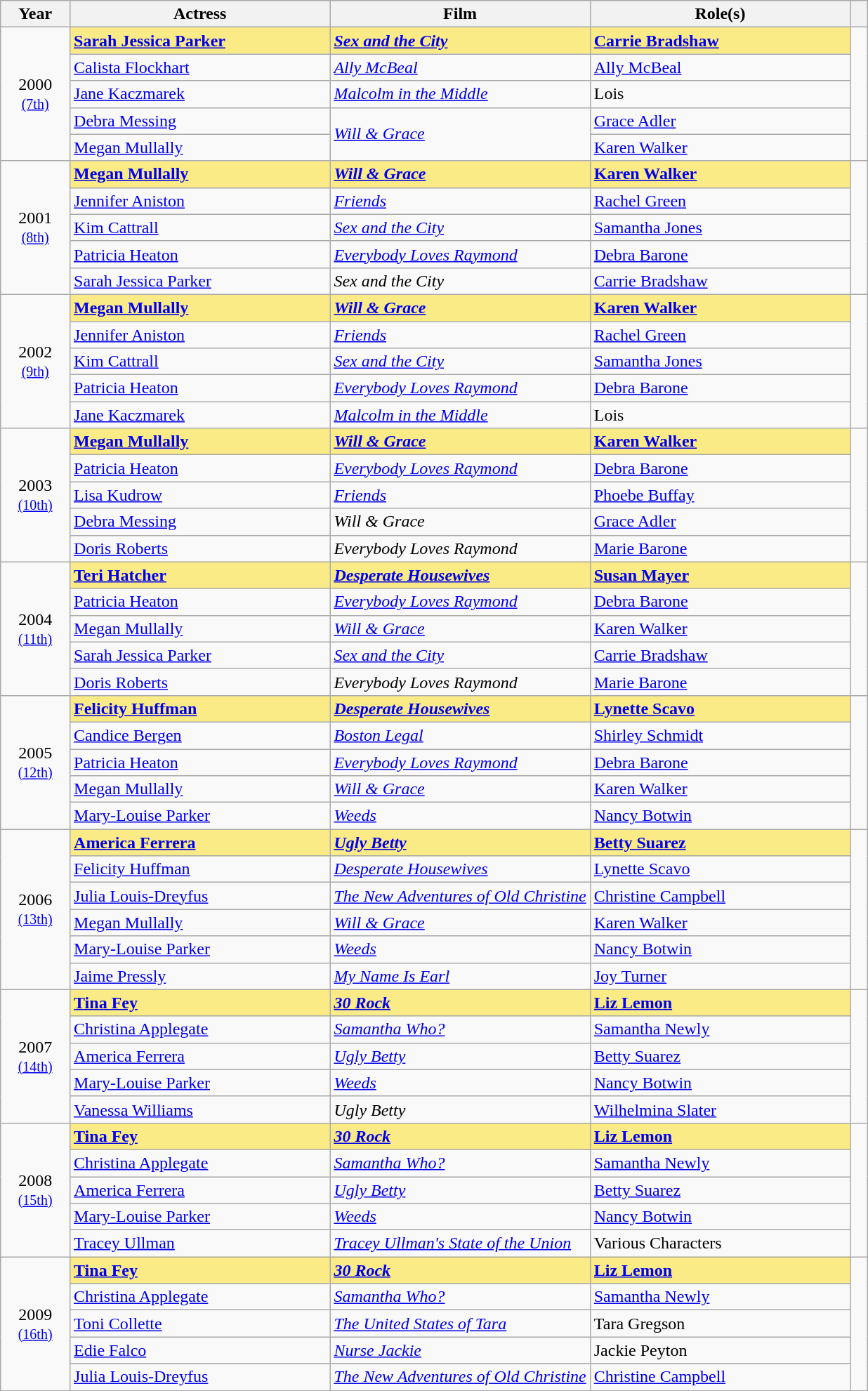<table class="wikitable sortable" style="text-align:left;">
<tr>
<th scope="col" style="width:8%;">Year</th>
<th scope="col" style="width:30%;">Actress</th>
<th scope="col" style="width:30%;">Film</th>
<th scope="col" style="width:30%;">Role(s)</th>
<th class=unsortable><strong></strong></th>
</tr>
<tr>
<td rowspan="5" align="center">2000<br><small><a href='#'>(7th)</a> </small></td>
<td style="background:#FAEB86;"><strong><a href='#'>Sarah Jessica Parker</a></strong></td>
<td style="background:#FAEB86;"><strong><em><a href='#'>Sex and the City</a></em></strong></td>
<td style="background:#FAEB86;"><strong><a href='#'>Carrie Bradshaw</a></strong></td>
<td rowspan=5></td>
</tr>
<tr>
<td><a href='#'>Calista Flockhart</a></td>
<td><em><a href='#'>Ally McBeal</a></em></td>
<td><a href='#'>Ally McBeal</a></td>
</tr>
<tr>
<td><a href='#'>Jane Kaczmarek</a></td>
<td><em><a href='#'>Malcolm in the Middle</a></em></td>
<td>Lois</td>
</tr>
<tr>
<td><a href='#'>Debra Messing</a></td>
<td rowspan="2"><em><a href='#'>Will & Grace</a></em></td>
<td><a href='#'>Grace Adler</a></td>
</tr>
<tr>
<td><a href='#'>Megan Mullally</a></td>
<td><a href='#'>Karen Walker</a></td>
</tr>
<tr>
<td rowspan="5" align="center">2001<br><small><a href='#'>(8th)</a> </small></td>
<td style="background:#FAEB86;"><strong><a href='#'>Megan Mullally</a></strong></td>
<td style="background:#FAEB86;"><strong><em><a href='#'>Will & Grace</a></em></strong></td>
<td style="background:#FAEB86;"><strong><a href='#'>Karen Walker</a></strong></td>
<td rowspan=5></td>
</tr>
<tr>
<td><a href='#'>Jennifer Aniston</a></td>
<td><em><a href='#'>Friends</a></em></td>
<td><a href='#'>Rachel Green</a></td>
</tr>
<tr>
<td><a href='#'>Kim Cattrall</a></td>
<td><em><a href='#'>Sex and the City</a></em></td>
<td><a href='#'>Samantha Jones</a></td>
</tr>
<tr>
<td><a href='#'>Patricia Heaton</a></td>
<td><em><a href='#'>Everybody Loves Raymond</a></em></td>
<td><a href='#'>Debra Barone</a></td>
</tr>
<tr>
<td><a href='#'>Sarah Jessica Parker</a></td>
<td><em>Sex and the City</em></td>
<td><a href='#'>Carrie Bradshaw</a></td>
</tr>
<tr>
<td rowspan="5" align="center">2002<br><small><a href='#'>(9th)</a> </small></td>
<td style="background:#FAEB86;"><strong><a href='#'>Megan Mullally</a></strong></td>
<td style="background:#FAEB86;"><strong><em><a href='#'>Will & Grace</a></em></strong></td>
<td style="background:#FAEB86;"><strong><a href='#'>Karen Walker</a></strong></td>
<td rowspan=5></td>
</tr>
<tr>
<td><a href='#'>Jennifer Aniston</a></td>
<td><em><a href='#'>Friends</a></em></td>
<td><a href='#'>Rachel Green</a></td>
</tr>
<tr>
<td><a href='#'>Kim Cattrall</a></td>
<td><em><a href='#'>Sex and the City</a></em></td>
<td><a href='#'>Samantha Jones</a></td>
</tr>
<tr>
<td><a href='#'>Patricia Heaton</a></td>
<td><em><a href='#'>Everybody Loves Raymond</a></em></td>
<td><a href='#'>Debra Barone</a></td>
</tr>
<tr>
<td><a href='#'>Jane Kaczmarek</a></td>
<td><em><a href='#'>Malcolm in the Middle</a></em></td>
<td>Lois</td>
</tr>
<tr>
<td rowspan="5" align="center">2003<br><small><a href='#'>(10th)</a> </small></td>
<td style="background:#FAEB86;"><strong><a href='#'>Megan Mullally</a></strong></td>
<td style="background:#FAEB86;"><strong><em><a href='#'>Will & Grace</a></em></strong></td>
<td style="background:#FAEB86;"><strong><a href='#'>Karen Walker</a></strong></td>
<td rowspan=5></td>
</tr>
<tr>
<td><a href='#'>Patricia Heaton</a></td>
<td><em><a href='#'>Everybody Loves Raymond</a></em></td>
<td><a href='#'>Debra Barone</a></td>
</tr>
<tr>
<td><a href='#'>Lisa Kudrow</a></td>
<td><em><a href='#'>Friends</a></em></td>
<td><a href='#'>Phoebe Buffay</a></td>
</tr>
<tr>
<td><a href='#'>Debra Messing</a></td>
<td><em>Will & Grace</em></td>
<td><a href='#'>Grace Adler</a></td>
</tr>
<tr>
<td><a href='#'>Doris Roberts</a></td>
<td><em>Everybody Loves Raymond</em></td>
<td><a href='#'>Marie Barone</a></td>
</tr>
<tr>
<td rowspan="5" align="center">2004<br><small><a href='#'>(11th)</a> </small></td>
<td style="background:#FAEB86;"><strong><a href='#'>Teri Hatcher</a></strong></td>
<td style="background:#FAEB86;"><strong><em><a href='#'>Desperate Housewives</a></em></strong></td>
<td style="background:#FAEB86;"><strong><a href='#'>Susan Mayer</a></strong></td>
<td rowspan=5></td>
</tr>
<tr>
<td><a href='#'>Patricia Heaton</a></td>
<td><em><a href='#'>Everybody Loves Raymond</a></em></td>
<td><a href='#'>Debra Barone</a></td>
</tr>
<tr>
<td><a href='#'>Megan Mullally</a></td>
<td><em><a href='#'>Will & Grace</a></em></td>
<td><a href='#'>Karen Walker</a></td>
</tr>
<tr>
<td><a href='#'>Sarah Jessica Parker</a></td>
<td><em><a href='#'>Sex and the City</a></em></td>
<td><a href='#'>Carrie Bradshaw</a></td>
</tr>
<tr>
<td><a href='#'>Doris Roberts</a></td>
<td><em>Everybody Loves Raymond</em></td>
<td><a href='#'>Marie Barone</a></td>
</tr>
<tr>
<td rowspan="5" align="center">2005<br><small><a href='#'>(12th)</a> </small></td>
<td style="background:#FAEB86;"><strong><a href='#'>Felicity Huffman</a></strong></td>
<td style="background:#FAEB86;"><strong><em><a href='#'>Desperate Housewives</a></em></strong></td>
<td style="background:#FAEB86;"><strong><a href='#'>Lynette Scavo</a></strong></td>
<td rowspan=5></td>
</tr>
<tr>
<td><a href='#'>Candice Bergen</a></td>
<td><em><a href='#'>Boston Legal</a></em></td>
<td><a href='#'>Shirley Schmidt</a></td>
</tr>
<tr>
<td><a href='#'>Patricia Heaton</a></td>
<td><em><a href='#'>Everybody Loves Raymond</a></em></td>
<td><a href='#'>Debra Barone</a></td>
</tr>
<tr>
<td><a href='#'>Megan Mullally</a></td>
<td><em><a href='#'>Will & Grace</a></em></td>
<td><a href='#'>Karen Walker</a></td>
</tr>
<tr>
<td><a href='#'>Mary-Louise Parker</a></td>
<td><em><a href='#'>Weeds</a></em></td>
<td><a href='#'>Nancy Botwin</a></td>
</tr>
<tr>
<td rowspan="6" align="center">2006<br><small><a href='#'>(13th)</a> </small></td>
<td style="background:#FAEB86;"><strong><a href='#'>America Ferrera</a></strong></td>
<td style="background:#FAEB86;"><strong><em><a href='#'>Ugly Betty</a></em></strong></td>
<td style="background:#FAEB86;"><strong><a href='#'>Betty Suarez</a></strong></td>
<td rowspan=6></td>
</tr>
<tr>
<td><a href='#'>Felicity Huffman</a></td>
<td><em><a href='#'>Desperate Housewives</a></em></td>
<td><a href='#'>Lynette Scavo</a></td>
</tr>
<tr>
<td><a href='#'>Julia Louis-Dreyfus</a></td>
<td><em><a href='#'>The New Adventures of Old Christine</a></em></td>
<td><a href='#'>Christine Campbell</a></td>
</tr>
<tr>
<td><a href='#'>Megan Mullally</a></td>
<td><em><a href='#'>Will & Grace</a></em></td>
<td><a href='#'>Karen Walker</a></td>
</tr>
<tr>
<td><a href='#'>Mary-Louise Parker</a></td>
<td><em><a href='#'>Weeds</a></em></td>
<td><a href='#'>Nancy Botwin</a></td>
</tr>
<tr>
<td><a href='#'>Jaime Pressly</a></td>
<td><em><a href='#'>My Name Is Earl</a></em></td>
<td><a href='#'>Joy Turner</a></td>
</tr>
<tr>
<td rowspan="5" align="center">2007<br><small><a href='#'>(14th)</a> </small></td>
<td style="background:#FAEB86;"><strong><a href='#'>Tina Fey</a></strong></td>
<td style="background:#FAEB86;"><strong><em><a href='#'>30 Rock</a></em></strong></td>
<td style="background:#FAEB86;"><strong><a href='#'>Liz Lemon</a></strong></td>
<td rowspan=5></td>
</tr>
<tr>
<td><a href='#'>Christina Applegate</a></td>
<td><em><a href='#'>Samantha Who?</a></em></td>
<td><a href='#'>Samantha Newly</a></td>
</tr>
<tr>
<td><a href='#'>America Ferrera</a></td>
<td><em><a href='#'>Ugly Betty</a></em></td>
<td><a href='#'>Betty Suarez</a></td>
</tr>
<tr>
<td><a href='#'>Mary-Louise Parker</a></td>
<td><em><a href='#'>Weeds</a></em></td>
<td><a href='#'>Nancy Botwin</a></td>
</tr>
<tr>
<td><a href='#'>Vanessa Williams</a></td>
<td><em>Ugly Betty</em></td>
<td><a href='#'>Wilhelmina Slater</a></td>
</tr>
<tr>
<td rowspan="5" align="center">2008<br><small><a href='#'>(15th)</a> </small></td>
<td style="background:#FAEB86;"><strong><a href='#'>Tina Fey</a></strong></td>
<td style="background:#FAEB86;"><strong><em><a href='#'>30 Rock</a></em></strong></td>
<td style="background:#FAEB86;"><strong><a href='#'>Liz Lemon</a></strong></td>
<td rowspan=5></td>
</tr>
<tr>
<td><a href='#'>Christina Applegate</a></td>
<td><em><a href='#'>Samantha Who?</a></em></td>
<td><a href='#'>Samantha Newly</a></td>
</tr>
<tr>
<td><a href='#'>America Ferrera</a></td>
<td><em><a href='#'>Ugly Betty</a></em></td>
<td><a href='#'>Betty Suarez</a></td>
</tr>
<tr>
<td><a href='#'>Mary-Louise Parker</a></td>
<td><em><a href='#'>Weeds</a></em></td>
<td><a href='#'>Nancy Botwin</a></td>
</tr>
<tr>
<td><a href='#'>Tracey Ullman</a></td>
<td><em><a href='#'>Tracey Ullman's State of the Union</a></em></td>
<td>Various Characters</td>
</tr>
<tr>
<td rowspan="5" align="center">2009<br><small><a href='#'>(16th)</a> </small></td>
<td style="background:#FAEB86;"><strong><a href='#'>Tina Fey</a></strong></td>
<td style="background:#FAEB86;"><strong><em><a href='#'>30 Rock</a></em></strong></td>
<td style="background:#FAEB86;"><strong><a href='#'>Liz Lemon</a></strong></td>
<td rowspan=5></td>
</tr>
<tr>
<td><a href='#'>Christina Applegate</a></td>
<td><em><a href='#'>Samantha Who?</a></em></td>
<td><a href='#'>Samantha Newly</a></td>
</tr>
<tr>
<td><a href='#'>Toni Collette</a></td>
<td><em><a href='#'>The United States of Tara</a></em></td>
<td>Tara Gregson</td>
</tr>
<tr>
<td><a href='#'>Edie Falco</a></td>
<td><em><a href='#'>Nurse Jackie</a></em></td>
<td>Jackie Peyton</td>
</tr>
<tr>
<td><a href='#'>Julia Louis-Dreyfus</a></td>
<td><em><a href='#'>The New Adventures of Old Christine</a></em></td>
<td><a href='#'>Christine Campbell</a></td>
</tr>
<tr>
</tr>
</table>
